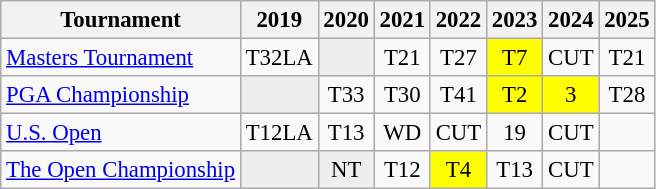<table class="wikitable" style="font-size:95%;text-align:center;">
<tr>
<th>Tournament</th>
<th>2019</th>
<th>2020</th>
<th>2021</th>
<th>2022</th>
<th>2023</th>
<th>2024</th>
<th>2025</th>
</tr>
<tr>
<td align=left><a href='#'>Masters Tournament</a></td>
<td>T32<span>LA</span></td>
<td style="background:#eeeeee;"></td>
<td>T21</td>
<td>T27</td>
<td style="background: yellow;">T7</td>
<td>CUT</td>
<td>T21</td>
</tr>
<tr>
<td align=left><a href='#'>PGA Championship</a></td>
<td style="background:#eeeeee;"></td>
<td>T33</td>
<td>T30</td>
<td>T41</td>
<td style="background: yellow;">T2</td>
<td style="background: yellow;">3</td>
<td>T28</td>
</tr>
<tr>
<td align=left><a href='#'>U.S. Open</a></td>
<td>T12<span>LA</span></td>
<td>T13</td>
<td>WD</td>
<td>CUT</td>
<td>19</td>
<td>CUT</td>
<td></td>
</tr>
<tr>
<td align=left><a href='#'>The Open Championship</a></td>
<td style="background:#eeeeee;"></td>
<td style="background:#eeeeee;">NT</td>
<td>T12</td>
<td style="background: yellow;">T4</td>
<td>T13</td>
<td>CUT</td>
<td></td>
</tr>
</table>
